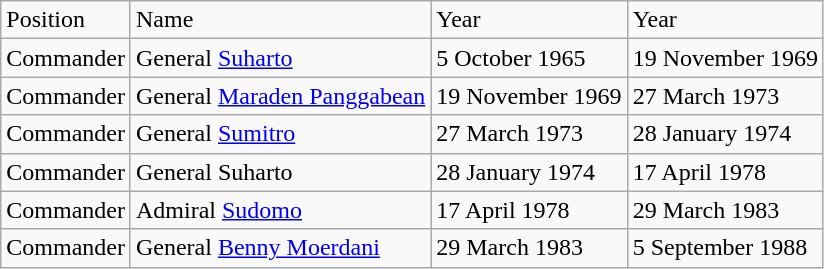<table class="wikitable">
<tr>
<td>Position</td>
<td>Name</td>
<td>Year</td>
<td>Year</td>
</tr>
<tr>
<td>Commander</td>
<td>General <a href='#'>Suharto</a></td>
<td>5 October 1965</td>
<td>19 November 1969</td>
</tr>
<tr>
<td>Commander</td>
<td>General <a href='#'>Maraden Panggabean</a></td>
<td>19 November 1969</td>
<td>27 March 1973</td>
</tr>
<tr>
<td>Commander</td>
<td>General <a href='#'>Sumitro</a></td>
<td>27 March 1973</td>
<td>28 January 1974</td>
</tr>
<tr>
<td>Commander</td>
<td>General Suharto</td>
<td>28 January 1974</td>
<td>17 April 1978</td>
</tr>
<tr>
<td>Commander</td>
<td>Admiral <a href='#'>Sudomo</a></td>
<td>17 April 1978</td>
<td>29 March 1983</td>
</tr>
<tr>
<td>Commander</td>
<td>General <a href='#'>Benny Moerdani</a></td>
<td>29 March 1983</td>
<td>5 September 1988</td>
</tr>
</table>
